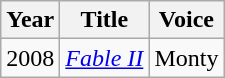<table class="wikitable">
<tr>
<th>Year</th>
<th>Title</th>
<th>Voice</th>
</tr>
<tr>
<td>2008</td>
<td><em><a href='#'>Fable II</a></em></td>
<td>Monty</td>
</tr>
</table>
